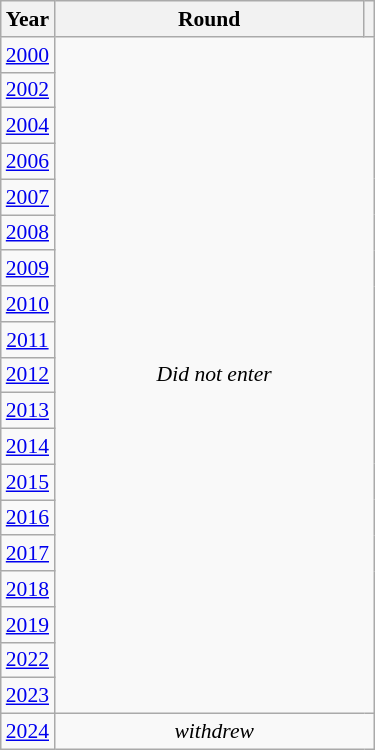<table class="wikitable" style="text-align: center; font-size:90%">
<tr>
<th>Year</th>
<th style="width:200px">Round</th>
<th></th>
</tr>
<tr>
<td><a href='#'>2000</a></td>
<td colspan="2" rowspan="19"><em>Did not enter</em></td>
</tr>
<tr>
<td><a href='#'>2002</a></td>
</tr>
<tr>
<td><a href='#'>2004</a></td>
</tr>
<tr>
<td><a href='#'>2006</a></td>
</tr>
<tr>
<td><a href='#'>2007</a></td>
</tr>
<tr>
<td><a href='#'>2008</a></td>
</tr>
<tr>
<td><a href='#'>2009</a></td>
</tr>
<tr>
<td><a href='#'>2010</a></td>
</tr>
<tr>
<td><a href='#'>2011</a></td>
</tr>
<tr>
<td><a href='#'>2012</a></td>
</tr>
<tr>
<td><a href='#'>2013</a></td>
</tr>
<tr>
<td><a href='#'>2014</a></td>
</tr>
<tr>
<td><a href='#'>2015</a></td>
</tr>
<tr>
<td><a href='#'>2016</a></td>
</tr>
<tr>
<td><a href='#'>2017</a></td>
</tr>
<tr>
<td><a href='#'>2018</a></td>
</tr>
<tr>
<td><a href='#'>2019</a></td>
</tr>
<tr>
<td><a href='#'>2022</a></td>
</tr>
<tr>
<td><a href='#'>2023</a></td>
</tr>
<tr>
<td><a href='#'>2024</a></td>
<td colspan="2"><em>withdrew</em></td>
</tr>
</table>
